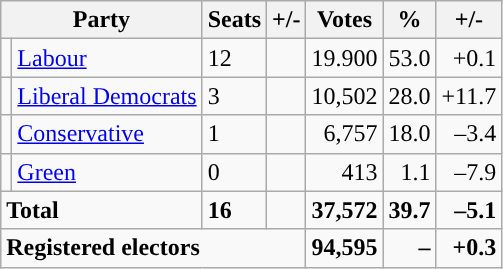<table class="wikitable sortable">
<tr>
<th colspan="2">Party</th>
<th>Seats</th>
<th>+/-</th>
<th>Votes</th>
<th>%</th>
<th>+/-</th>
</tr>
<tr>
<td style="background-color: "></td>
<td><a href='#'>Labour</a></td>
<td>12</td>
<td></td>
<td style="text-align:right;">19.900</td>
<td style="text-align:right;">53.0</td>
<td style="text-align:right;">+0.1</td>
</tr>
<tr>
<td style="background-color: "></td>
<td><a href='#'>Liberal Democrats</a></td>
<td>3</td>
<td></td>
<td style="text-align:right;">10,502</td>
<td style="text-align:right;">28.0</td>
<td style="text-align:right;">+11.7</td>
</tr>
<tr>
<td style="background-color: "></td>
<td><a href='#'>Conservative</a></td>
<td>1</td>
<td></td>
<td style="text-align:right;">6,757</td>
<td style="text-align:right;">18.0</td>
<td style="text-align:right;">–3.4</td>
</tr>
<tr>
<td style="background-color: "></td>
<td><a href='#'>Green</a></td>
<td>0</td>
<td></td>
<td style="text-align:right;">413</td>
<td style="text-align:right;">1.1</td>
<td style="text-align:right;">–7.9</td>
</tr>
<tr>
<td colspan="2"><strong>Total</strong></td>
<td><strong>16</strong></td>
<td></td>
<td style="text-align:right;"><strong>37,572</strong></td>
<td style="text-align:right;"><strong>39.7</strong></td>
<td style="text-align:right;"><strong>–5.1</strong></td>
</tr>
<tr>
<td colspan="4"><strong>Registered electors</strong></td>
<td style="text-align:right;"><strong>94,595</strong></td>
<td style="text-align:right;"><strong>–</strong></td>
<td style="text-align:right;"><strong>+0.3</strong></td>
</tr>
</table>
